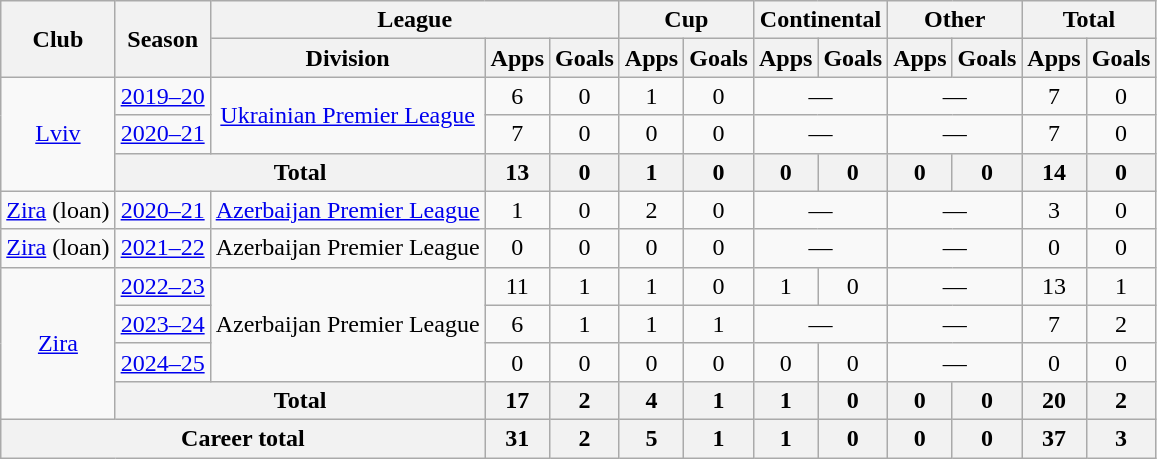<table class="wikitable" style="text-align: center">
<tr>
<th rowspan="2">Club</th>
<th rowspan="2">Season</th>
<th colspan="3">League</th>
<th colspan="2">Cup</th>
<th colspan="2">Continental</th>
<th colspan="2">Other</th>
<th colspan="2">Total</th>
</tr>
<tr>
<th>Division</th>
<th>Apps</th>
<th>Goals</th>
<th>Apps</th>
<th>Goals</th>
<th>Apps</th>
<th>Goals</th>
<th>Apps</th>
<th>Goals</th>
<th>Apps</th>
<th>Goals</th>
</tr>
<tr>
<td rowspan="3"><a href='#'>Lviv</a></td>
<td><a href='#'>2019–20</a></td>
<td rowspan="2"><a href='#'>Ukrainian Premier League</a></td>
<td>6</td>
<td>0</td>
<td>1</td>
<td>0</td>
<td colspan="2">—</td>
<td colspan="2">—</td>
<td>7</td>
<td>0</td>
</tr>
<tr>
<td><a href='#'>2020–21</a></td>
<td>7</td>
<td>0</td>
<td>0</td>
<td>0</td>
<td colspan="2">—</td>
<td colspan="2">—</td>
<td>7</td>
<td>0</td>
</tr>
<tr>
<th colspan="2"><strong>Total</strong></th>
<th>13</th>
<th>0</th>
<th>1</th>
<th>0</th>
<th>0</th>
<th>0</th>
<th>0</th>
<th>0</th>
<th>14</th>
<th>0</th>
</tr>
<tr>
<td><a href='#'>Zira</a> (loan)</td>
<td><a href='#'>2020–21</a></td>
<td><a href='#'>Azerbaijan Premier League</a></td>
<td>1</td>
<td>0</td>
<td>2</td>
<td>0</td>
<td colspan="2">—</td>
<td colspan="2">—</td>
<td>3</td>
<td>0</td>
</tr>
<tr>
<td><a href='#'>Zira</a> (loan)</td>
<td><a href='#'>2021–22</a></td>
<td>Azerbaijan Premier League</td>
<td>0</td>
<td>0</td>
<td>0</td>
<td>0</td>
<td colspan="2">—</td>
<td colspan="2">—</td>
<td>0</td>
<td>0</td>
</tr>
<tr>
<td rowspan="4"><a href='#'>Zira</a></td>
<td><a href='#'>2022–23</a></td>
<td rowspan="3">Azerbaijan Premier League</td>
<td>11</td>
<td>1</td>
<td>1</td>
<td>0</td>
<td>1</td>
<td>0</td>
<td colspan="2">—</td>
<td>13</td>
<td>1</td>
</tr>
<tr>
<td><a href='#'>2023–24</a></td>
<td>6</td>
<td>1</td>
<td>1</td>
<td>1</td>
<td colspan="2">—</td>
<td colspan="2">—</td>
<td>7</td>
<td>2</td>
</tr>
<tr>
<td><a href='#'>2024–25</a></td>
<td>0</td>
<td>0</td>
<td>0</td>
<td>0</td>
<td>0</td>
<td>0</td>
<td colspan="2">—</td>
<td>0</td>
<td>0</td>
</tr>
<tr>
<th colspan="2"><strong>Total</strong></th>
<th>17</th>
<th>2</th>
<th>4</th>
<th>1</th>
<th>1</th>
<th>0</th>
<th>0</th>
<th>0</th>
<th>20</th>
<th>2</th>
</tr>
<tr>
<th colspan="3"><strong>Career total</strong></th>
<th>31</th>
<th>2</th>
<th>5</th>
<th>1</th>
<th>1</th>
<th>0</th>
<th>0</th>
<th>0</th>
<th>37</th>
<th>3</th>
</tr>
</table>
